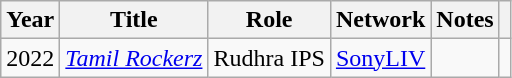<table class="wikitable">
<tr>
<th>Year</th>
<th>Title</th>
<th>Role</th>
<th>Network</th>
<th class="unsortable">Notes</th>
<th scope="col" class="unsortable"></th>
</tr>
<tr>
<td>2022</td>
<td><em><a href='#'>Tamil Rockerz</a></em></td>
<td>Rudhra IPS</td>
<td><a href='#'>SonyLIV</a></td>
<td></td>
<td style="text-align:center;"></td>
</tr>
</table>
